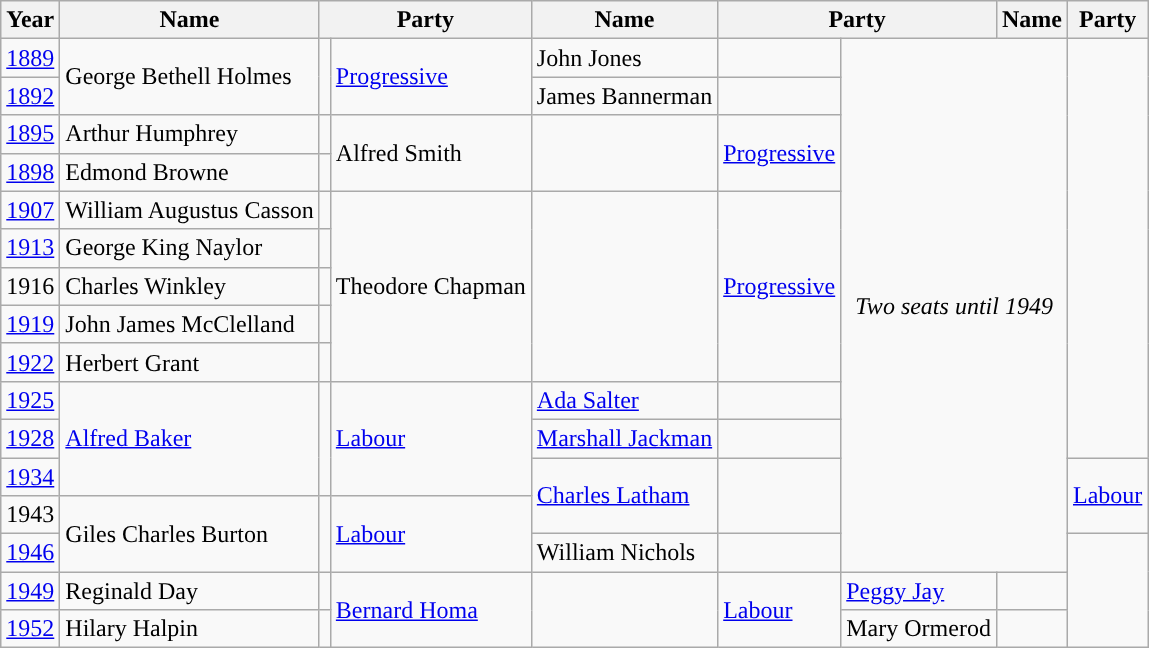<table class="wikitable">
<tr>
<th>Year</th>
<th>Name</th>
<th colspan=2>Party</th>
<th>Name</th>
<th colspan=2>Party</th>
<th>Name</th>
<th colspan=2>Party</th>
</tr>
<tr>
<td><a href='#'>1889</a></td>
<td rowspan=2>George Bethell Holmes</td>
<td rowspan=2 style="background-color: "></td>
<td rowspan=2><a href='#'>Progressive</a></td>
<td>John Jones</td>
<td></td>
<td rowspan=14 colspan=3 align="center"><em>Two seats until 1949</em></td>
</tr>
<tr>
<td><a href='#'>1892</a></td>
<td>James Bannerman</td>
<td></td>
</tr>
<tr>
<td><a href='#'>1895</a></td>
<td>Arthur Humphrey</td>
<td></td>
<td rowspan=2>Alfred Smith</td>
<td rowspan=2 style="background-color: "></td>
<td rowspan=2><a href='#'>Progressive</a></td>
</tr>
<tr>
<td><a href='#'>1898</a></td>
<td>Edmond Browne</td>
<td></td>
</tr>
<tr>
<td><a href='#'>1907</a></td>
<td>William Augustus Casson</td>
<td></td>
<td rowspan=5>Theodore Chapman</td>
<td rowspan=5 style="background-color: "></td>
<td rowspan=5><a href='#'>Progressive</a></td>
</tr>
<tr>
<td><a href='#'>1913</a></td>
<td>George King Naylor</td>
<td></td>
</tr>
<tr>
<td>1916</td>
<td>Charles Winkley</td>
<td></td>
</tr>
<tr>
<td><a href='#'>1919</a></td>
<td>John James McClelland</td>
<td></td>
</tr>
<tr>
<td><a href='#'>1922</a></td>
<td>Herbert Grant</td>
<td></td>
</tr>
<tr>
<td><a href='#'>1925</a></td>
<td rowspan=3><a href='#'>Alfred Baker</a></td>
<td rowspan=3 style="background-color: "></td>
<td rowspan=3><a href='#'>Labour</a></td>
<td><a href='#'>Ada Salter</a></td>
<td></td>
</tr>
<tr>
<td><a href='#'>1928</a></td>
<td><a href='#'>Marshall Jackman</a></td>
<td></td>
</tr>
<tr>
<td><a href='#'>1934</a></td>
<td rowspan=2><a href='#'>Charles Latham</a></td>
<td rowspan=2 style="background-color: "></td>
<td rowspan=2><a href='#'>Labour</a></td>
</tr>
<tr>
<td>1943</td>
<td rowspan=2>Giles Charles Burton</td>
<td rowspan=2 style="background-color: "></td>
<td rowspan=2><a href='#'>Labour</a></td>
</tr>
<tr>
<td><a href='#'>1946</a></td>
<td>William Nichols</td>
<td></td>
</tr>
<tr>
<td><a href='#'>1949</a></td>
<td>Reginald Day</td>
<td></td>
<td rowspan=2><a href='#'>Bernard Homa</a></td>
<td rowspan=2 style="background-color: "></td>
<td rowspan=2><a href='#'>Labour</a></td>
<td><a href='#'>Peggy Jay</a></td>
<td></td>
</tr>
<tr>
<td><a href='#'>1952</a></td>
<td>Hilary Halpin</td>
<td></td>
<td>Mary Ormerod</td>
<td></td>
</tr>
</table>
